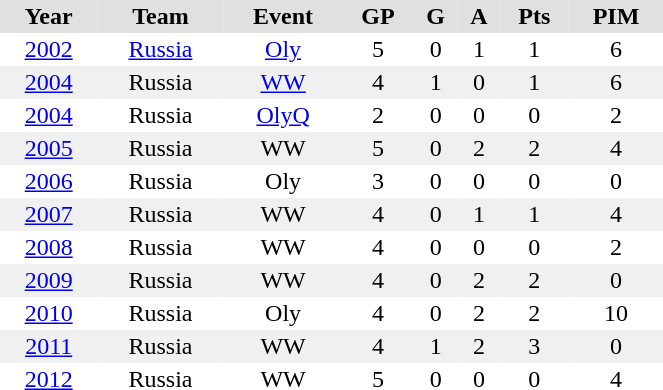<table BORDER="0" CELLPADDING="2" CELLSPACING="0" width="35%">
<tr ALIGN="center" bgcolor="#e0e0e0">
<th>Year</th>
<th>Team</th>
<th>Event</th>
<th>GP</th>
<th>G</th>
<th>A</th>
<th>Pts</th>
<th>PIM</th>
</tr>
<tr ALIGN="center">
<td><a href='#'>2002</a></td>
<td><a href='#'>Russia</a></td>
<td><a href='#'>Oly</a></td>
<td>5</td>
<td>0</td>
<td>1</td>
<td>1</td>
<td>6</td>
</tr>
<tr ALIGN="center" bgcolor="#f0f0f0">
<td><a href='#'>2004</a></td>
<td>Russia</td>
<td><a href='#'>WW</a></td>
<td>4</td>
<td>1</td>
<td>0</td>
<td>1</td>
<td>6</td>
</tr>
<tr ALIGN="center">
<td><a href='#'>2004</a></td>
<td>Russia</td>
<td><a href='#'>OlyQ</a></td>
<td>2</td>
<td>0</td>
<td>0</td>
<td>0</td>
<td>2</td>
</tr>
<tr ALIGN="center" bgcolor="#f0f0f0">
<td><a href='#'>2005</a></td>
<td>Russia</td>
<td>WW</td>
<td>5</td>
<td>0</td>
<td>2</td>
<td>2</td>
<td>4</td>
</tr>
<tr ALIGN="center">
<td><a href='#'>2006</a></td>
<td>Russia</td>
<td>Oly</td>
<td>3</td>
<td>0</td>
<td>0</td>
<td>0</td>
<td>0</td>
</tr>
<tr ALIGN="center" bgcolor="#f0f0f0">
<td><a href='#'>2007</a></td>
<td>Russia</td>
<td>WW</td>
<td>4</td>
<td>0</td>
<td>1</td>
<td>1</td>
<td>4</td>
</tr>
<tr ALIGN="center">
<td><a href='#'>2008</a></td>
<td>Russia</td>
<td>WW</td>
<td>4</td>
<td>0</td>
<td>0</td>
<td>0</td>
<td>2</td>
</tr>
<tr ALIGN="center" bgcolor="#f0f0f0">
<td><a href='#'>2009</a></td>
<td>Russia</td>
<td>WW</td>
<td>4</td>
<td>0</td>
<td>2</td>
<td>2</td>
<td>0</td>
</tr>
<tr ALIGN="center">
<td><a href='#'>2010</a></td>
<td>Russia</td>
<td>Oly</td>
<td>4</td>
<td>0</td>
<td>2</td>
<td>2</td>
<td>10</td>
</tr>
<tr ALIGN="center" bgcolor="#f0f0f0">
<td><a href='#'>2011</a></td>
<td>Russia</td>
<td>WW</td>
<td>4</td>
<td>1</td>
<td>2</td>
<td>3</td>
<td>0</td>
</tr>
<tr ALIGN="center">
<td><a href='#'>2012</a></td>
<td>Russia</td>
<td>WW</td>
<td>5</td>
<td>0</td>
<td>0</td>
<td>0</td>
<td>4</td>
</tr>
</table>
